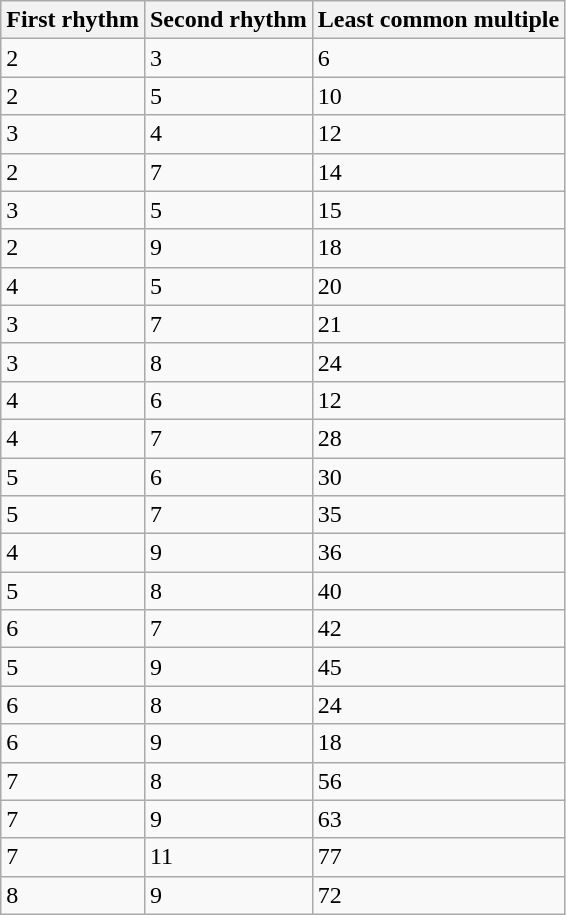<table class="wikitable">
<tr>
<th>First rhythm</th>
<th>Second rhythm</th>
<th>Least common multiple</th>
</tr>
<tr>
<td>2</td>
<td>3</td>
<td>6</td>
</tr>
<tr>
<td>2</td>
<td>5</td>
<td>10</td>
</tr>
<tr>
<td>3</td>
<td>4</td>
<td>12</td>
</tr>
<tr>
<td>2</td>
<td>7</td>
<td>14</td>
</tr>
<tr>
<td>3</td>
<td>5</td>
<td>15</td>
</tr>
<tr>
<td>2</td>
<td>9</td>
<td>18</td>
</tr>
<tr>
<td>4</td>
<td>5</td>
<td>20</td>
</tr>
<tr>
<td>3</td>
<td>7</td>
<td>21</td>
</tr>
<tr>
<td>3</td>
<td>8</td>
<td>24</td>
</tr>
<tr>
<td>4</td>
<td>6</td>
<td>12</td>
</tr>
<tr>
<td>4</td>
<td>7</td>
<td>28</td>
</tr>
<tr>
<td>5</td>
<td>6</td>
<td>30</td>
</tr>
<tr>
<td>5</td>
<td>7</td>
<td>35</td>
</tr>
<tr>
<td>4</td>
<td>9</td>
<td>36</td>
</tr>
<tr>
<td>5</td>
<td>8</td>
<td>40</td>
</tr>
<tr>
<td>6</td>
<td>7</td>
<td>42</td>
</tr>
<tr>
<td>5</td>
<td>9</td>
<td>45</td>
</tr>
<tr>
<td>6</td>
<td>8</td>
<td>24</td>
</tr>
<tr>
<td>6</td>
<td>9</td>
<td>18</td>
</tr>
<tr>
<td>7</td>
<td>8</td>
<td>56</td>
</tr>
<tr>
<td>7</td>
<td>9</td>
<td>63</td>
</tr>
<tr>
<td>7</td>
<td>11</td>
<td>77</td>
</tr>
<tr>
<td>8</td>
<td>9</td>
<td>72</td>
</tr>
</table>
